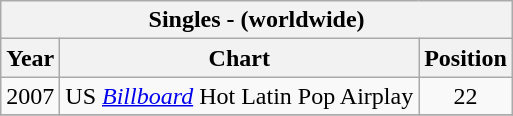<table class="wikitable">
<tr>
<th colspan="3"><strong>Singles</strong> - (worldwide)</th>
</tr>
<tr>
<th>Year</th>
<th>Chart</th>
<th>Position</th>
</tr>
<tr>
<td>2007</td>
<td>US <em><a href='#'>Billboard</a></em> Hot Latin Pop Airplay</td>
<td align="center">22</td>
</tr>
<tr>
</tr>
</table>
